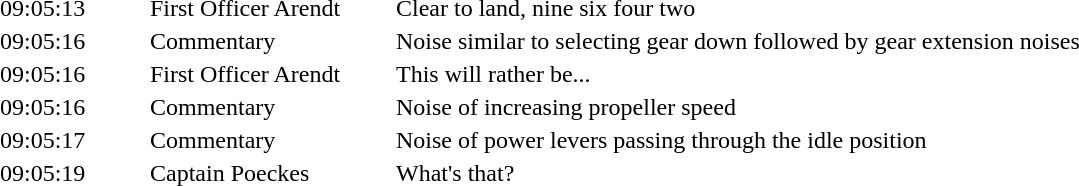<table align="center" style="border:none;" cellpadding="1">
<tr>
<th style="width:6.0em;"></th>
<th style="width:10.0em;"></th>
<th style="width:37.0em;"></th>
</tr>
<tr style="vertical-align:top;">
<td>09:05:13</td>
<td>First Officer Arendt</td>
<td>Clear to land, nine six four two</td>
</tr>
<tr style="vertical-align:top;">
<td>09:05:16</td>
<td>Commentary</td>
<td>Noise similar to selecting gear down followed by gear extension noises</td>
</tr>
<tr style="vertical-align:top;">
<td>09:05:16</td>
<td>First Officer Arendt</td>
<td>This will rather be...</td>
</tr>
<tr style="vertical-align:top;">
<td>09:05:16</td>
<td>Commentary</td>
<td>Noise of increasing propeller speed</td>
</tr>
<tr style="vertical-align:top;">
<td>09:05:17</td>
<td>Commentary</td>
<td>Noise of power levers passing through the idle position</td>
</tr>
<tr style="vertical-align:top;">
<td>09:05:19</td>
<td>Captain Poeckes</td>
<td>What's that?</td>
</tr>
</table>
